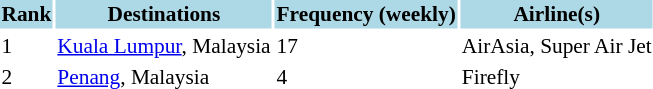<table class="sortable" style="font-size:89%; align=center;">
<tr style="background:lightblue;">
<th>Rank</th>
<th>Destinations</th>
<th>Frequency (weekly)</th>
<th>Airline(s)</th>
</tr>
<tr>
<td>1</td>
<td> <a href='#'>Kuala Lumpur</a>, Malaysia</td>
<td>17</td>
<td>AirAsia, Super Air Jet</td>
</tr>
<tr>
<td>2</td>
<td> <a href='#'>Penang</a>, Malaysia</td>
<td>4</td>
<td>Firefly</td>
</tr>
<tr>
</tr>
</table>
